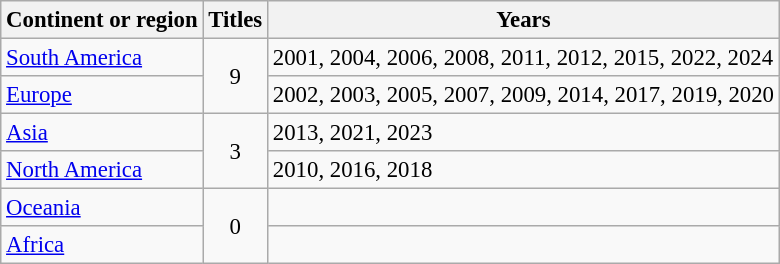<table class="wikitable sortable" style="font-size: 95%;">
<tr>
<th>Continent or region</th>
<th>Titles</th>
<th>Years</th>
</tr>
<tr>
<td><a href='#'>South America</a></td>
<td rowspan="2" style="text-align:center;">9</td>
<td>2001, 2004, 2006, 2008, 2011, 2012, 2015, 2022, 2024</td>
</tr>
<tr>
<td><a href='#'>Europe</a></td>
<td>2002, 2003, 2005, 2007, 2009, 2014, 2017, 2019, 2020</td>
</tr>
<tr>
<td><a href='#'>Asia</a></td>
<td rowspan="2" style="text-align:center;">3</td>
<td>2013, 2021, 2023</td>
</tr>
<tr>
<td><a href='#'>North America</a></td>
<td>2010, 2016, 2018</td>
</tr>
<tr>
<td><a href='#'>Oceania</a></td>
<td rowspan="2" style="text-align:center;">0</td>
<td></td>
</tr>
<tr>
<td><a href='#'>Africa</a></td>
<td></td>
</tr>
</table>
